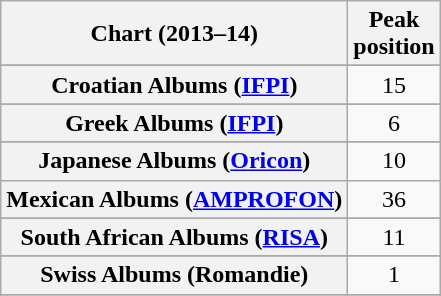<table class="wikitable sortable plainrowheaders">
<tr>
<th scope="col">Chart (2013–14)</th>
<th scope="col">Peak<br>position</th>
</tr>
<tr>
</tr>
<tr>
</tr>
<tr>
</tr>
<tr>
</tr>
<tr>
</tr>
<tr>
<th scope="row">Croatian Albums (<a href='#'>IFPI</a>)</th>
<td style="text-align:center;">15</td>
</tr>
<tr>
</tr>
<tr>
</tr>
<tr>
</tr>
<tr>
</tr>
<tr>
</tr>
<tr>
</tr>
<tr>
<th scope="row">Greek Albums (<a href='#'>IFPI</a>)</th>
<td style="text-align:center;">6</td>
</tr>
<tr>
</tr>
<tr>
</tr>
<tr>
</tr>
<tr>
<th scope="row">Japanese Albums (<a href='#'>Oricon</a>)</th>
<td style="text-align:center;">10</td>
</tr>
<tr>
<th scope="row">Mexican Albums (<a href='#'>AMPROFON</a>)</th>
<td style="text-align:center;">36</td>
</tr>
<tr>
</tr>
<tr>
</tr>
<tr>
</tr>
<tr>
</tr>
<tr>
</tr>
<tr>
<th scope="row">South African Albums (<a href='#'>RISA</a>)</th>
<td style="text-align:center;">11</td>
</tr>
<tr>
</tr>
<tr>
</tr>
<tr>
</tr>
<tr>
</tr>
<tr>
</tr>
<tr>
</tr>
<tr>
<th scope="row">Swiss Albums (Romandie)</th>
<td style="text-align:center;">1</td>
</tr>
<tr>
</tr>
<tr>
</tr>
<tr>
</tr>
<tr>
</tr>
<tr>
</tr>
<tr>
</tr>
<tr>
</tr>
<tr>
</tr>
<tr>
</tr>
</table>
